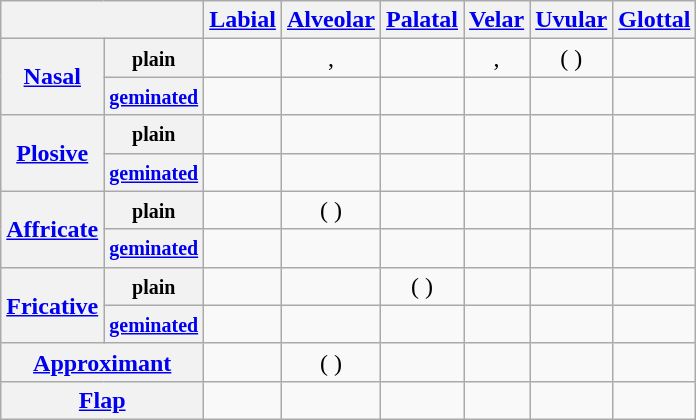<table class="wikitable" style="text-align: center;">
<tr>
<th colspan=2></th>
<th><a href='#'>Labial</a></th>
<th><a href='#'>Alveolar</a></th>
<th><a href='#'>Palatal</a></th>
<th><a href='#'>Velar</a></th>
<th><a href='#'>Uvular</a></th>
<th><a href='#'>Glottal</a></th>
</tr>
<tr>
<th rowspan=2><a href='#'>Nasal</a></th>
<th><small>plain</small></th>
<td> </td>
<td> , </td>
<td></td>
<td> , </td>
<td>( )</td>
<td></td>
</tr>
<tr>
<th><small><a href='#'>geminated</a></small></th>
<td> </td>
<td> </td>
<td></td>
<td> </td>
<td> </td>
<td></td>
</tr>
<tr>
<th rowspan=2><a href='#'>Plosive</a></th>
<th><small>plain</small></th>
<td> </td>
<td> </td>
<td></td>
<td> </td>
<td> </td>
<td></td>
</tr>
<tr>
<th><small><a href='#'>geminated</a></small></th>
<td> </td>
<td> </td>
<td></td>
<td> </td>
<td> </td>
<td></td>
</tr>
<tr>
<th rowspan=2><a href='#'>Affricate</a></th>
<th><small>plain</small></th>
<td></td>
<td>( )</td>
<td></td>
<td></td>
<td></td>
<td></td>
</tr>
<tr>
<th><small><a href='#'>geminated</a></small></th>
<td></td>
<td> </td>
<td></td>
<td></td>
<td></td>
<td></td>
</tr>
<tr>
<th rowspan=2><a href='#'>Fricative</a></th>
<th><small>plain</small></th>
<td>  </td>
<td> </td>
<td>( )</td>
<td> </td>
<td> </td>
<td>  </td>
</tr>
<tr>
<th><small><a href='#'>geminated</a></small></th>
<td></td>
<td> </td>
<td></td>
<td> </td>
<td> </td>
<td></td>
</tr>
<tr>
<th colspan=2><a href='#'>Approximant</a></th>
<td></td>
<td>( )</td>
<td> </td>
<td></td>
<td></td>
<td></td>
</tr>
<tr>
<th colspan=2><a href='#'>Flap</a></th>
<td></td>
<td> </td>
<td></td>
<td></td>
<td></td>
<td></td>
</tr>
</table>
